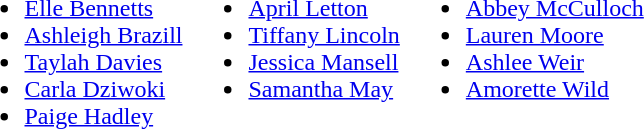<table>
<tr style="vertical-align:top">
<td><br><ul><li><a href='#'>Elle Bennetts</a></li><li><a href='#'>Ashleigh Brazill</a></li><li><a href='#'>Taylah Davies</a></li><li><a href='#'>Carla Dziwoki</a></li><li><a href='#'>Paige Hadley</a></li></ul></td>
<td><br><ul><li><a href='#'>April Letton</a></li><li><a href='#'>Tiffany Lincoln</a></li><li><a href='#'>Jessica Mansell</a></li><li><a href='#'>Samantha May</a></li></ul></td>
<td><br><ul><li><a href='#'>Abbey McCulloch</a></li><li><a href='#'>Lauren Moore</a></li><li><a href='#'>Ashlee Weir</a></li><li><a href='#'>Amorette Wild</a></li></ul></td>
</tr>
</table>
